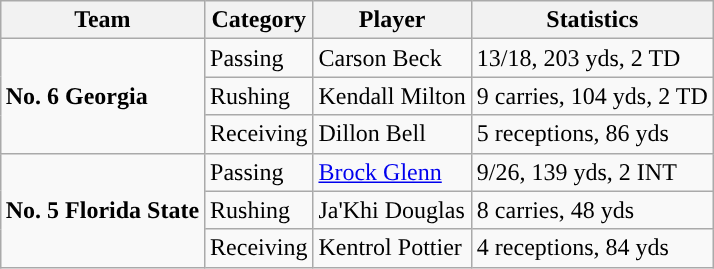<table class="wikitable" style="float: right;">
<tr>
<th>Team</th>
<th>Category</th>
<th>Player</th>
<th>Statistics</th>
</tr>
<tr>
<td rowspan=3><strong>No. 6 Georgia</strong></td>
<td>Passing</td>
<td>Carson Beck</td>
<td>13/18, 203 yds, 2 TD</td>
</tr>
<tr>
<td>Rushing</td>
<td>Kendall Milton</td>
<td>9 carries, 104 yds, 2 TD</td>
</tr>
<tr>
<td>Receiving</td>
<td>Dillon Bell</td>
<td>5 receptions, 86 yds</td>
</tr>
<tr>
<td rowspan=3><strong>No. 5 Florida State</strong></td>
<td>Passing</td>
<td><a href='#'>Brock Glenn</a></td>
<td>9/26, 139 yds, 2 INT</td>
</tr>
<tr>
<td>Rushing</td>
<td>Ja'Khi Douglas</td>
<td>8 carries, 48 yds</td>
</tr>
<tr>
<td>Receiving</td>
<td>Kentrol Pottier</td>
<td>4 receptions, 84 yds</td>
</tr>
</table>
